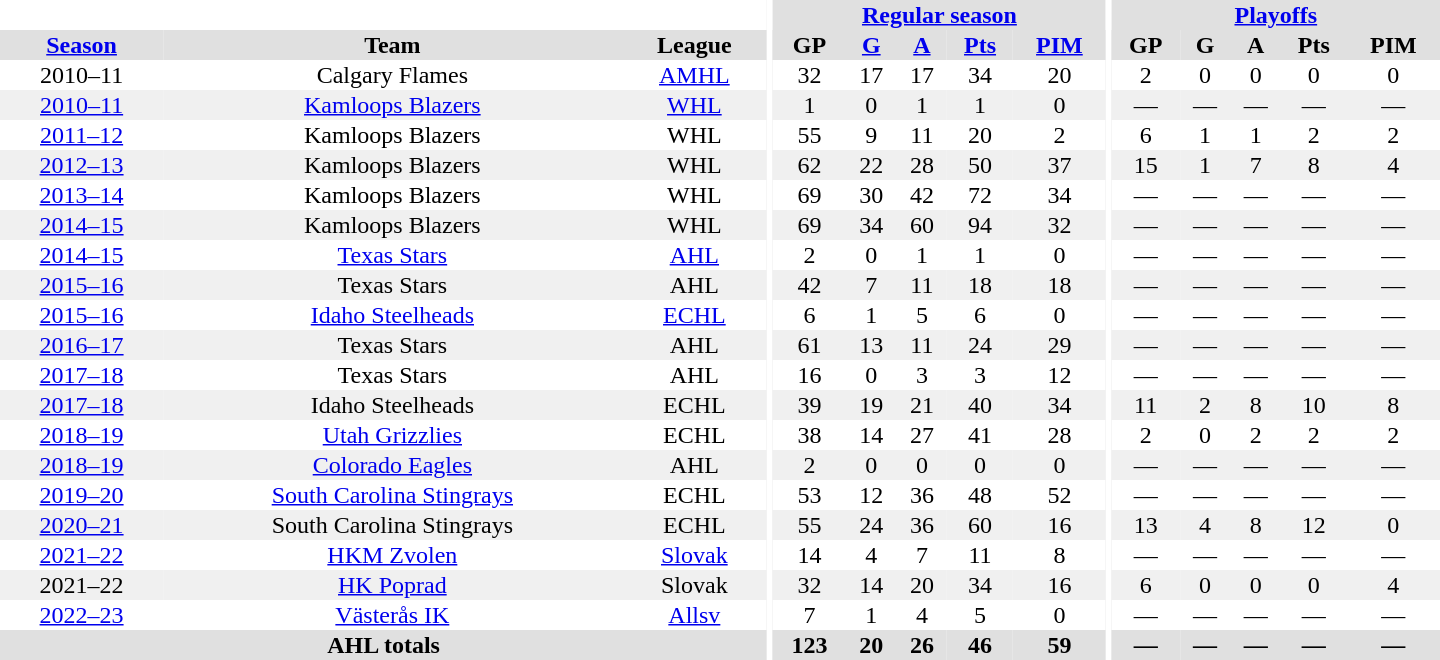<table border="0" cellpadding="1" cellspacing="0" style="text-align:center; width:60em">
<tr bgcolor="#e0e0e0">
<th colspan="3" bgcolor="#ffffff"></th>
<th rowspan="99" bgcolor="#ffffff"></th>
<th colspan="5"><a href='#'>Regular season</a></th>
<th rowspan="99" bgcolor="#ffffff"></th>
<th colspan="5"><a href='#'>Playoffs</a></th>
</tr>
<tr bgcolor="#e0e0e0">
<th><a href='#'>Season</a></th>
<th>Team</th>
<th>League</th>
<th>GP</th>
<th><a href='#'>G</a></th>
<th><a href='#'>A</a></th>
<th><a href='#'>Pts</a></th>
<th><a href='#'>PIM</a></th>
<th>GP</th>
<th>G</th>
<th>A</th>
<th>Pts</th>
<th>PIM</th>
</tr>
<tr ALIGN="center">
<td>2010–11</td>
<td>Calgary Flames</td>
<td><a href='#'>AMHL</a></td>
<td>32</td>
<td>17</td>
<td>17</td>
<td>34</td>
<td>20</td>
<td>2</td>
<td>0</td>
<td>0</td>
<td>0</td>
<td>0</td>
</tr>
<tr ALIGN="center" bgcolor="#f0f0f0">
<td><a href='#'>2010–11</a></td>
<td><a href='#'>Kamloops Blazers</a></td>
<td><a href='#'>WHL</a></td>
<td>1</td>
<td>0</td>
<td>1</td>
<td>1</td>
<td>0</td>
<td>—</td>
<td>—</td>
<td>—</td>
<td>—</td>
<td>—</td>
</tr>
<tr ALIGN="center">
<td><a href='#'>2011–12</a></td>
<td>Kamloops Blazers</td>
<td>WHL</td>
<td>55</td>
<td>9</td>
<td>11</td>
<td>20</td>
<td>2</td>
<td>6</td>
<td>1</td>
<td>1</td>
<td>2</td>
<td>2</td>
</tr>
<tr ALIGN="center" bgcolor="#f0f0f0">
<td><a href='#'>2012–13</a></td>
<td>Kamloops Blazers</td>
<td>WHL</td>
<td>62</td>
<td>22</td>
<td>28</td>
<td>50</td>
<td>37</td>
<td>15</td>
<td>1</td>
<td>7</td>
<td>8</td>
<td>4</td>
</tr>
<tr ALIGN="center">
<td><a href='#'>2013–14</a></td>
<td>Kamloops Blazers</td>
<td>WHL</td>
<td>69</td>
<td>30</td>
<td>42</td>
<td>72</td>
<td>34</td>
<td>—</td>
<td>—</td>
<td>—</td>
<td>—</td>
<td>—</td>
</tr>
<tr ALIGN="center" bgcolor="#f0f0f0">
<td><a href='#'>2014–15</a></td>
<td>Kamloops Blazers</td>
<td>WHL</td>
<td>69</td>
<td>34</td>
<td>60</td>
<td>94</td>
<td>32</td>
<td>—</td>
<td>—</td>
<td>—</td>
<td>—</td>
<td>—</td>
</tr>
<tr ALIGN="center">
<td><a href='#'>2014–15</a></td>
<td><a href='#'>Texas Stars</a></td>
<td><a href='#'>AHL</a></td>
<td>2</td>
<td>0</td>
<td>1</td>
<td>1</td>
<td>0</td>
<td>—</td>
<td>—</td>
<td>—</td>
<td>—</td>
<td>—</td>
</tr>
<tr ALIGN="center" bgcolor="#f0f0f0">
<td><a href='#'>2015–16</a></td>
<td>Texas Stars</td>
<td>AHL</td>
<td>42</td>
<td>7</td>
<td>11</td>
<td>18</td>
<td>18</td>
<td>—</td>
<td>—</td>
<td>—</td>
<td>—</td>
<td>—</td>
</tr>
<tr ALIGN="center">
<td><a href='#'>2015–16</a></td>
<td><a href='#'>Idaho Steelheads</a></td>
<td><a href='#'>ECHL</a></td>
<td>6</td>
<td>1</td>
<td>5</td>
<td>6</td>
<td>0</td>
<td>—</td>
<td>—</td>
<td>—</td>
<td>—</td>
<td>—</td>
</tr>
<tr ALIGN="center" bgcolor="#f0f0f0">
<td><a href='#'>2016–17</a></td>
<td>Texas Stars</td>
<td>AHL</td>
<td>61</td>
<td>13</td>
<td>11</td>
<td>24</td>
<td>29</td>
<td>—</td>
<td>—</td>
<td>—</td>
<td>—</td>
<td>—</td>
</tr>
<tr ALIGN="center">
<td><a href='#'>2017–18</a></td>
<td>Texas Stars</td>
<td>AHL</td>
<td>16</td>
<td>0</td>
<td>3</td>
<td>3</td>
<td>12</td>
<td>—</td>
<td>—</td>
<td>—</td>
<td>—</td>
<td>—</td>
</tr>
<tr ALIGN="center" bgcolor="#f0f0f0">
<td><a href='#'>2017–18</a></td>
<td>Idaho Steelheads</td>
<td>ECHL</td>
<td>39</td>
<td>19</td>
<td>21</td>
<td>40</td>
<td>34</td>
<td>11</td>
<td>2</td>
<td>8</td>
<td>10</td>
<td>8</td>
</tr>
<tr ALIGN="center">
<td><a href='#'>2018–19</a></td>
<td><a href='#'>Utah Grizzlies</a></td>
<td>ECHL</td>
<td>38</td>
<td>14</td>
<td>27</td>
<td>41</td>
<td>28</td>
<td>2</td>
<td>0</td>
<td>2</td>
<td>2</td>
<td>2</td>
</tr>
<tr ALIGN="center" bgcolor="#f0f0f0">
<td><a href='#'>2018–19</a></td>
<td><a href='#'>Colorado Eagles</a></td>
<td>AHL</td>
<td>2</td>
<td>0</td>
<td>0</td>
<td>0</td>
<td>0</td>
<td>—</td>
<td>—</td>
<td>—</td>
<td>—</td>
<td>—</td>
</tr>
<tr ALIGN="center">
<td><a href='#'>2019–20</a></td>
<td><a href='#'>South Carolina Stingrays</a></td>
<td>ECHL</td>
<td>53</td>
<td>12</td>
<td>36</td>
<td>48</td>
<td>52</td>
<td>—</td>
<td>—</td>
<td>—</td>
<td>—</td>
<td>—</td>
</tr>
<tr ALIGN="center" bgcolor="#f0f0f0">
<td><a href='#'>2020–21</a></td>
<td>South Carolina Stingrays</td>
<td>ECHL</td>
<td>55</td>
<td>24</td>
<td>36</td>
<td>60</td>
<td>16</td>
<td>13</td>
<td>4</td>
<td>8</td>
<td>12</td>
<td>0</td>
</tr>
<tr>
<td><a href='#'>2021–22</a></td>
<td><a href='#'>HKM Zvolen</a></td>
<td><a href='#'>Slovak</a></td>
<td>14</td>
<td>4</td>
<td>7</td>
<td>11</td>
<td>8</td>
<td>—</td>
<td>—</td>
<td>—</td>
<td>—</td>
<td>—</td>
</tr>
<tr bgcolor="#f0f0f0">
<td>2021–22</td>
<td><a href='#'>HK Poprad</a></td>
<td>Slovak</td>
<td>32</td>
<td>14</td>
<td>20</td>
<td>34</td>
<td>16</td>
<td>6</td>
<td>0</td>
<td>0</td>
<td>0</td>
<td>4</td>
</tr>
<tr>
<td><a href='#'>2022–23</a></td>
<td><a href='#'>Västerås IK</a></td>
<td><a href='#'>Allsv</a></td>
<td>7</td>
<td>1</td>
<td>4</td>
<td>5</td>
<td>0</td>
<td>—</td>
<td>—</td>
<td>—</td>
<td>—</td>
<td>—</td>
</tr>
<tr bgcolor="#e0e0e0">
<th colspan="3">AHL totals</th>
<th>123</th>
<th>20</th>
<th>26</th>
<th>46</th>
<th>59</th>
<th>—</th>
<th>—</th>
<th>—</th>
<th>—</th>
<th>—</th>
</tr>
</table>
